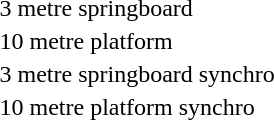<table>
<tr>
<td>3 metre springboard</td>
<td></td>
<td></td>
<td></td>
</tr>
<tr>
<td>10 metre platform</td>
<td></td>
<td></td>
<td></td>
</tr>
<tr>
<td>3 metre springboard synchro</td>
<td></td>
<td></td>
<td></td>
</tr>
<tr>
<td>10 metre platform synchro</td>
<td></td>
<td></td>
<td></td>
</tr>
</table>
